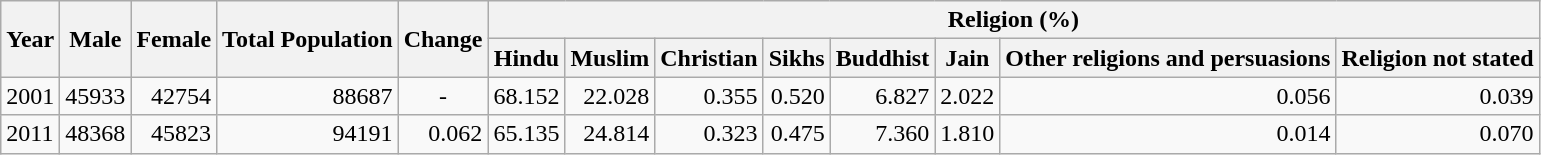<table class="wikitable">
<tr>
<th rowspan="2">Year</th>
<th rowspan="2">Male</th>
<th rowspan="2">Female</th>
<th rowspan="2">Total Population</th>
<th rowspan="2">Change</th>
<th colspan="8">Religion (%)</th>
</tr>
<tr>
<th>Hindu</th>
<th>Muslim</th>
<th>Christian</th>
<th>Sikhs</th>
<th>Buddhist</th>
<th>Jain</th>
<th>Other religions and persuasions</th>
<th>Religion not stated</th>
</tr>
<tr>
<td>2001</td>
<td style="text-align:right;">45933</td>
<td style="text-align:right;">42754</td>
<td style="text-align:right;">88687</td>
<td style="text-align:center;">-</td>
<td style="text-align:right;">68.152</td>
<td style="text-align:right;">22.028</td>
<td style="text-align:right;">0.355</td>
<td style="text-align:right;">0.520</td>
<td style="text-align:right;">6.827</td>
<td style="text-align:right;">2.022</td>
<td style="text-align:right;">0.056</td>
<td style="text-align:right;">0.039</td>
</tr>
<tr>
<td>2011</td>
<td style="text-align:right;">48368</td>
<td style="text-align:right;">45823</td>
<td style="text-align:right;">94191</td>
<td style="text-align:right;">0.062</td>
<td style="text-align:right;">65.135</td>
<td style="text-align:right;">24.814</td>
<td style="text-align:right;">0.323</td>
<td style="text-align:right;">0.475</td>
<td style="text-align:right;">7.360</td>
<td style="text-align:right;">1.810</td>
<td style="text-align:right;">0.014</td>
<td style="text-align:right;">0.070</td>
</tr>
</table>
